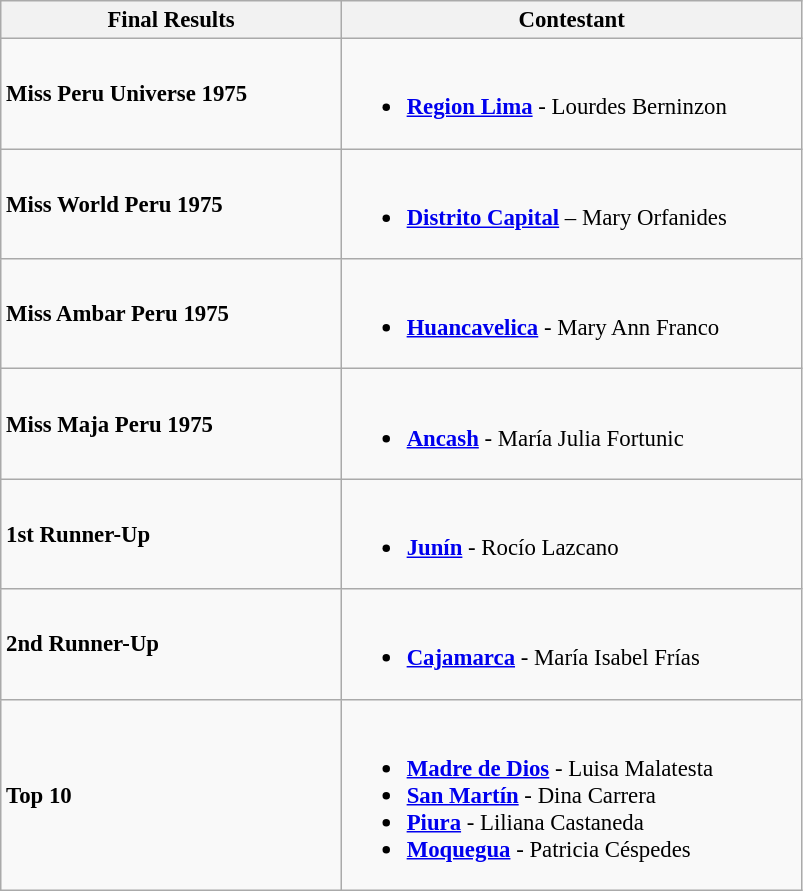<table class="wikitable sortable" style="font-size:95%;">
<tr>
<th style="width:220px;">Final Results</th>
<th style="width:300px;">Contestant</th>
</tr>
<tr>
<td><strong>Miss Peru Universe 1975</strong></td>
<td><br><ul><li> <strong><a href='#'>Region Lima</a></strong> - Lourdes Berninzon</li></ul></td>
</tr>
<tr>
<td><strong>Miss World Peru 1975</strong></td>
<td><br><ul><li> <strong><a href='#'>Distrito Capital</a></strong> – Mary Orfanides</li></ul></td>
</tr>
<tr>
<td><strong>Miss Ambar Peru 1975</strong></td>
<td><br><ul><li> <strong><a href='#'>Huancavelica</a></strong> - Mary Ann Franco</li></ul></td>
</tr>
<tr>
<td><strong>Miss Maja Peru 1975</strong></td>
<td><br><ul><li> <strong><a href='#'>Ancash</a></strong> - María Julia Fortunic</li></ul></td>
</tr>
<tr>
<td><strong>1st Runner-Up</strong></td>
<td><br><ul><li> <strong><a href='#'>Junín</a></strong> - Rocío Lazcano</li></ul></td>
</tr>
<tr>
<td><strong>2nd Runner-Up</strong></td>
<td><br><ul><li> <strong><a href='#'>Cajamarca</a></strong> - María Isabel Frías</li></ul></td>
</tr>
<tr>
<td><strong>Top 10</strong></td>
<td><br><ul><li> <strong><a href='#'>Madre de Dios</a></strong> - Luisa Malatesta</li><li> <strong><a href='#'>San Martín</a></strong> - Dina Carrera</li><li> <strong><a href='#'>Piura</a></strong> - Liliana Castaneda</li><li> <strong><a href='#'>Moquegua</a></strong> - Patricia Céspedes</li></ul></td>
</tr>
</table>
